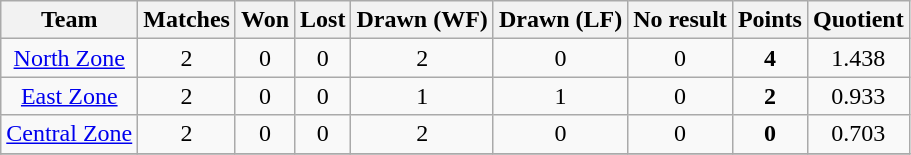<table class="wikitable sortable" style="text-align: center; ">
<tr>
<th>Team</th>
<th>Matches</th>
<th>Won</th>
<th>Lost</th>
<th>Drawn (WF)</th>
<th>Drawn (LF)</th>
<th>No result</th>
<th>Points</th>
<th>Quotient</th>
</tr>
<tr -bgcolor="#ccffcc">
<td><a href='#'>North Zone</a></td>
<td>2</td>
<td>0</td>
<td>0</td>
<td>2</td>
<td>0</td>
<td>0</td>
<td><strong>4</strong></td>
<td>1.438</td>
</tr>
<tr>
<td><a href='#'>East Zone</a></td>
<td>2</td>
<td>0</td>
<td>0</td>
<td>1</td>
<td>1</td>
<td>0</td>
<td><strong>2</strong></td>
<td>0.933</td>
</tr>
<tr>
<td><a href='#'>Central Zone</a></td>
<td>2</td>
<td>0</td>
<td>0</td>
<td>2</td>
<td>0</td>
<td>0</td>
<td><strong>0</strong></td>
<td>0.703</td>
</tr>
<tr>
</tr>
</table>
